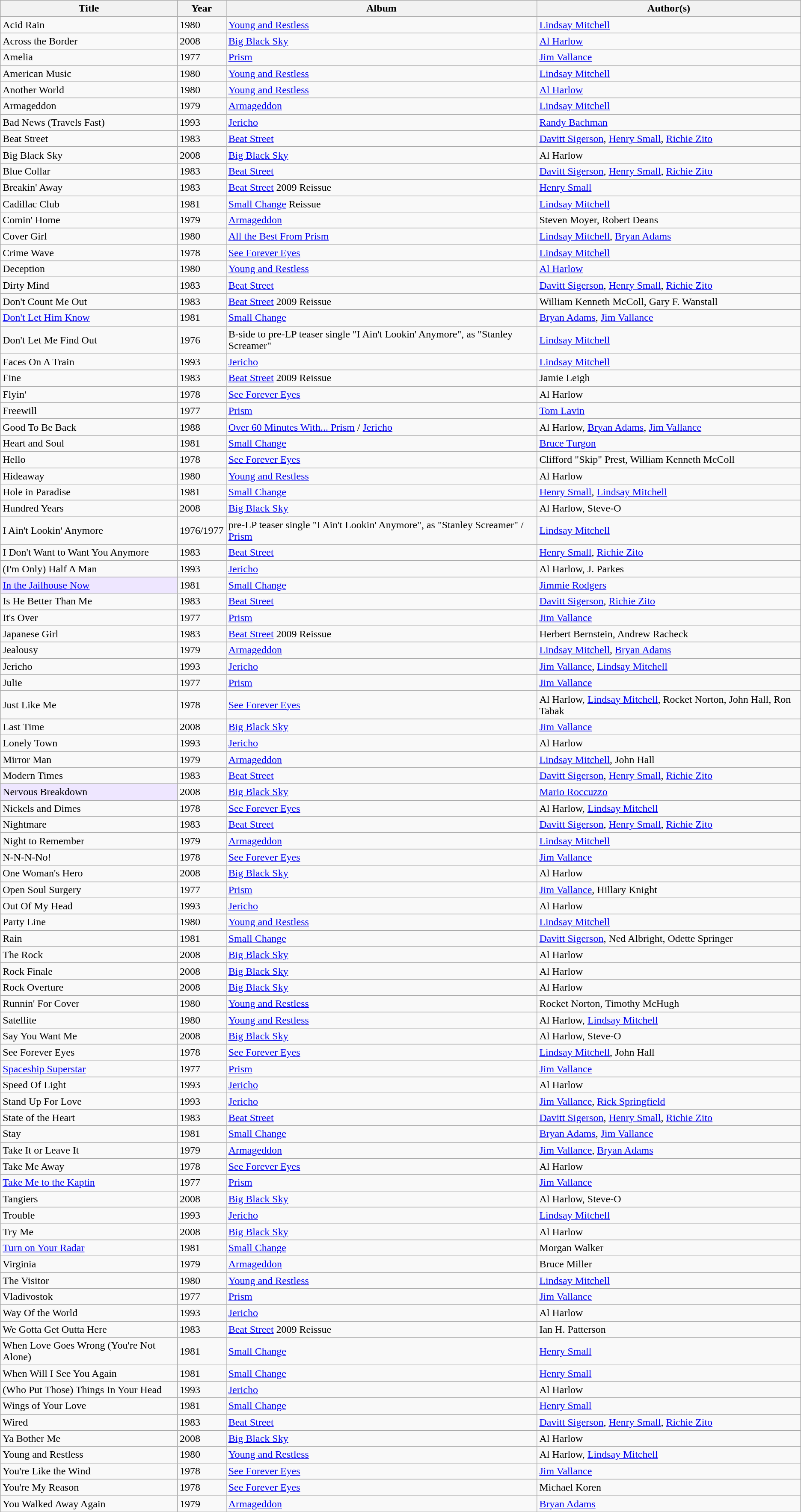<table class="wikitable sortable">
<tr>
<th>Title</th>
<th>Year</th>
<th>Album</th>
<th>Author(s)</th>
</tr>
<tr>
<td>Acid Rain</td>
<td>1980</td>
<td><a href='#'>Young and Restless</a></td>
<td><a href='#'>Lindsay Mitchell</a></td>
</tr>
<tr>
<td>Across the Border</td>
<td>2008</td>
<td><a href='#'>Big Black Sky</a></td>
<td><a href='#'>Al Harlow</a></td>
</tr>
<tr>
<td>Amelia</td>
<td>1977</td>
<td><a href='#'>Prism</a></td>
<td><a href='#'>Jim Vallance</a></td>
</tr>
<tr>
<td>American Music</td>
<td>1980</td>
<td><a href='#'>Young and Restless</a></td>
<td><a href='#'>Lindsay Mitchell</a></td>
</tr>
<tr>
<td>Another World</td>
<td>1980</td>
<td><a href='#'>Young and Restless</a></td>
<td><a href='#'>Al Harlow</a></td>
</tr>
<tr>
<td>Armageddon</td>
<td>1979</td>
<td><a href='#'>Armageddon</a></td>
<td><a href='#'>Lindsay Mitchell</a></td>
</tr>
<tr>
<td>Bad News (Travels Fast)</td>
<td>1993</td>
<td><a href='#'>Jericho</a></td>
<td><a href='#'>Randy Bachman</a></td>
</tr>
<tr>
<td>Beat Street</td>
<td>1983</td>
<td><a href='#'>Beat Street</a></td>
<td><a href='#'>Davitt Sigerson</a>, <a href='#'>Henry Small</a>, <a href='#'>Richie Zito</a></td>
</tr>
<tr>
<td>Big Black Sky</td>
<td>2008</td>
<td><a href='#'>Big Black Sky</a></td>
<td>Al Harlow</td>
</tr>
<tr>
<td>Blue Collar</td>
<td>1983</td>
<td><a href='#'>Beat Street</a></td>
<td><a href='#'>Davitt Sigerson</a>, <a href='#'>Henry Small</a>, <a href='#'>Richie Zito</a></td>
</tr>
<tr>
<td>Breakin' Away</td>
<td>1983</td>
<td><a href='#'>Beat Street</a> 2009 Reissue</td>
<td><a href='#'>Henry Small</a></td>
</tr>
<tr>
<td>Cadillac Club</td>
<td>1981</td>
<td><a href='#'>Small Change</a> Reissue</td>
<td><a href='#'>Lindsay Mitchell</a></td>
</tr>
<tr>
<td>Comin' Home</td>
<td>1979</td>
<td><a href='#'>Armageddon</a></td>
<td>Steven Moyer, Robert Deans</td>
</tr>
<tr>
<td>Cover Girl</td>
<td>1980</td>
<td><a href='#'>All the Best From Prism</a></td>
<td><a href='#'>Lindsay Mitchell</a>, <a href='#'>Bryan Adams</a></td>
</tr>
<tr>
<td>Crime Wave</td>
<td>1978</td>
<td><a href='#'>See Forever Eyes</a></td>
<td><a href='#'>Lindsay Mitchell</a></td>
</tr>
<tr>
<td>Deception</td>
<td>1980</td>
<td><a href='#'>Young and Restless</a></td>
<td><a href='#'>Al Harlow</a></td>
</tr>
<tr>
<td>Dirty Mind</td>
<td>1983</td>
<td><a href='#'>Beat Street</a></td>
<td><a href='#'>Davitt Sigerson</a>, <a href='#'>Henry Small</a>, <a href='#'>Richie Zito</a></td>
</tr>
<tr>
<td>Don't Count Me Out</td>
<td>1983</td>
<td><a href='#'>Beat Street</a> 2009 Reissue</td>
<td>William Kenneth McColl, Gary F. Wanstall</td>
</tr>
<tr>
<td><a href='#'>Don't Let Him Know</a></td>
<td>1981</td>
<td><a href='#'>Small Change</a></td>
<td><a href='#'>Bryan Adams</a>, <a href='#'>Jim Vallance</a></td>
</tr>
<tr>
<td>Don't Let Me Find Out</td>
<td>1976</td>
<td>B-side to pre-LP teaser single "I Ain't Lookin' Anymore", as "Stanley Screamer"</td>
<td><a href='#'>Lindsay Mitchell</a></td>
</tr>
<tr>
<td>Faces On A Train</td>
<td>1993</td>
<td><a href='#'>Jericho</a></td>
<td><a href='#'>Lindsay Mitchell</a></td>
</tr>
<tr>
<td>Fine</td>
<td>1983</td>
<td><a href='#'>Beat Street</a> 2009 Reissue</td>
<td>Jamie Leigh</td>
</tr>
<tr>
<td>Flyin'</td>
<td>1978</td>
<td><a href='#'>See Forever Eyes</a></td>
<td>Al Harlow</td>
</tr>
<tr>
<td>Freewill</td>
<td>1977</td>
<td><a href='#'>Prism</a></td>
<td><a href='#'>Tom Lavin</a></td>
</tr>
<tr>
<td>Good To Be Back</td>
<td>1988</td>
<td><a href='#'>Over 60 Minutes With... Prism</a> / <a href='#'>Jericho</a></td>
<td>Al Harlow, <a href='#'>Bryan Adams</a>, <a href='#'>Jim Vallance</a></td>
</tr>
<tr>
<td>Heart and Soul</td>
<td>1981</td>
<td><a href='#'>Small Change</a></td>
<td><a href='#'>Bruce Turgon</a></td>
</tr>
<tr>
<td>Hello</td>
<td>1978</td>
<td><a href='#'>See Forever Eyes</a></td>
<td>Clifford "Skip" Prest, William Kenneth McColl</td>
</tr>
<tr>
<td>Hideaway</td>
<td>1980</td>
<td><a href='#'>Young and Restless</a></td>
<td>Al Harlow</td>
</tr>
<tr>
<td>Hole in Paradise</td>
<td>1981</td>
<td><a href='#'>Small Change</a></td>
<td><a href='#'>Henry Small</a>, <a href='#'>Lindsay Mitchell</a></td>
</tr>
<tr>
<td>Hundred Years</td>
<td>2008</td>
<td><a href='#'>Big Black Sky</a></td>
<td>Al Harlow, Steve-O</td>
</tr>
<tr>
<td>I Ain't Lookin' Anymore</td>
<td>1976/1977</td>
<td>pre-LP teaser single "I Ain't Lookin' Anymore", as "Stanley Screamer" / <a href='#'>Prism</a></td>
<td><a href='#'>Lindsay Mitchell</a></td>
</tr>
<tr>
<td>I Don't Want to Want You Anymore</td>
<td>1983</td>
<td><a href='#'>Beat Street</a></td>
<td><a href='#'>Henry Small</a>, <a href='#'>Richie Zito</a></td>
</tr>
<tr>
<td>(I'm Only) Half A Man</td>
<td>1993</td>
<td><a href='#'>Jericho</a></td>
<td>Al Harlow, J. Parkes</td>
</tr>
<tr>
<td style="background: #EEE6FF;"><a href='#'>In the Jailhouse Now</a></td>
<td>1981</td>
<td><a href='#'>Small Change</a></td>
<td><a href='#'>Jimmie Rodgers</a></td>
</tr>
<tr>
<td>Is He Better Than Me</td>
<td>1983</td>
<td><a href='#'>Beat Street</a></td>
<td><a href='#'>Davitt Sigerson</a>, <a href='#'>Richie Zito</a></td>
</tr>
<tr>
<td>It's Over</td>
<td>1977</td>
<td><a href='#'>Prism</a></td>
<td><a href='#'>Jim Vallance</a></td>
</tr>
<tr>
<td>Japanese Girl</td>
<td>1983</td>
<td><a href='#'>Beat Street</a> 2009 Reissue</td>
<td>Herbert Bernstein, Andrew Racheck</td>
</tr>
<tr>
<td>Jealousy</td>
<td>1979</td>
<td><a href='#'>Armageddon</a></td>
<td><a href='#'>Lindsay Mitchell</a>, <a href='#'>Bryan Adams</a></td>
</tr>
<tr>
<td>Jericho</td>
<td>1993</td>
<td><a href='#'>Jericho</a></td>
<td><a href='#'>Jim Vallance</a>, <a href='#'>Lindsay Mitchell</a></td>
</tr>
<tr>
<td>Julie</td>
<td>1977</td>
<td><a href='#'>Prism</a></td>
<td><a href='#'>Jim Vallance</a></td>
</tr>
<tr>
<td>Just Like Me</td>
<td>1978</td>
<td><a href='#'>See Forever Eyes</a></td>
<td>Al Harlow, <a href='#'>Lindsay Mitchell</a>, Rocket Norton, John Hall, Ron Tabak</td>
</tr>
<tr>
<td>Last Time</td>
<td>2008</td>
<td><a href='#'>Big Black Sky</a></td>
<td><a href='#'>Jim Vallance</a></td>
</tr>
<tr>
<td>Lonely Town</td>
<td>1993</td>
<td><a href='#'>Jericho</a></td>
<td>Al Harlow</td>
</tr>
<tr>
<td>Mirror Man</td>
<td>1979</td>
<td><a href='#'>Armageddon</a></td>
<td><a href='#'>Lindsay Mitchell</a>, John Hall</td>
</tr>
<tr>
<td>Modern Times</td>
<td>1983</td>
<td><a href='#'>Beat Street</a></td>
<td><a href='#'>Davitt Sigerson</a>, <a href='#'>Henry Small</a>, <a href='#'>Richie Zito</a></td>
</tr>
<tr>
<td style="background: #EEE6FF;">Nervous Breakdown</td>
<td>2008</td>
<td><a href='#'>Big Black Sky</a></td>
<td><a href='#'>Mario Roccuzzo</a></td>
</tr>
<tr>
<td>Nickels and Dimes</td>
<td>1978</td>
<td><a href='#'>See Forever Eyes</a></td>
<td>Al Harlow, <a href='#'>Lindsay Mitchell</a></td>
</tr>
<tr>
<td>Nightmare</td>
<td>1983</td>
<td><a href='#'>Beat Street</a></td>
<td><a href='#'>Davitt Sigerson</a>, <a href='#'>Henry Small</a>, <a href='#'>Richie Zito</a></td>
</tr>
<tr>
<td>Night to Remember</td>
<td>1979</td>
<td><a href='#'>Armageddon</a></td>
<td><a href='#'>Lindsay Mitchell</a></td>
</tr>
<tr>
<td>N-N-N-No!</td>
<td>1978</td>
<td><a href='#'>See Forever Eyes</a></td>
<td><a href='#'>Jim Vallance</a></td>
</tr>
<tr>
<td>One Woman's Hero</td>
<td>2008</td>
<td><a href='#'>Big Black Sky</a></td>
<td>Al Harlow</td>
</tr>
<tr>
<td>Open Soul Surgery</td>
<td>1977</td>
<td><a href='#'>Prism</a></td>
<td><a href='#'>Jim Vallance</a>, Hillary Knight</td>
</tr>
<tr>
<td>Out Of My Head</td>
<td>1993</td>
<td><a href='#'>Jericho</a></td>
<td>Al Harlow</td>
</tr>
<tr>
<td>Party Line</td>
<td>1980</td>
<td><a href='#'>Young and Restless</a></td>
<td><a href='#'>Lindsay Mitchell</a></td>
</tr>
<tr>
<td>Rain</td>
<td>1981</td>
<td><a href='#'>Small Change</a></td>
<td><a href='#'>Davitt Sigerson</a>, Ned Albright, Odette Springer</td>
</tr>
<tr>
<td>The Rock</td>
<td>2008</td>
<td><a href='#'>Big Black Sky</a></td>
<td>Al Harlow</td>
</tr>
<tr>
<td>Rock Finale</td>
<td>2008</td>
<td><a href='#'>Big Black Sky</a></td>
<td>Al Harlow</td>
</tr>
<tr>
<td>Rock Overture</td>
<td>2008</td>
<td><a href='#'>Big Black Sky</a></td>
<td>Al Harlow</td>
</tr>
<tr>
<td>Runnin' For Cover</td>
<td>1980</td>
<td><a href='#'>Young and Restless</a></td>
<td>Rocket Norton, Timothy McHugh</td>
</tr>
<tr>
<td>Satellite</td>
<td>1980</td>
<td><a href='#'>Young and Restless</a></td>
<td>Al Harlow, <a href='#'>Lindsay Mitchell</a></td>
</tr>
<tr>
<td>Say You Want Me</td>
<td>2008</td>
<td><a href='#'>Big Black Sky</a></td>
<td>Al Harlow, Steve-O</td>
</tr>
<tr>
<td>See Forever Eyes</td>
<td>1978</td>
<td><a href='#'>See Forever Eyes</a></td>
<td><a href='#'>Lindsay Mitchell</a>, John Hall</td>
</tr>
<tr>
<td><a href='#'>Spaceship Superstar</a></td>
<td>1977</td>
<td><a href='#'>Prism</a></td>
<td><a href='#'>Jim Vallance</a></td>
</tr>
<tr>
<td>Speed Of Light</td>
<td>1993</td>
<td><a href='#'>Jericho</a></td>
<td>Al Harlow</td>
</tr>
<tr>
<td>Stand Up For Love</td>
<td>1993</td>
<td><a href='#'>Jericho</a></td>
<td><a href='#'>Jim Vallance</a>, <a href='#'>Rick Springfield</a></td>
</tr>
<tr>
<td>State of the Heart</td>
<td>1983</td>
<td><a href='#'>Beat Street</a></td>
<td><a href='#'>Davitt Sigerson</a>, <a href='#'>Henry Small</a>, <a href='#'>Richie Zito</a></td>
</tr>
<tr>
<td>Stay</td>
<td>1981</td>
<td><a href='#'>Small Change</a></td>
<td><a href='#'>Bryan Adams</a>, <a href='#'>Jim Vallance</a></td>
</tr>
<tr>
<td>Take It or Leave It</td>
<td>1979</td>
<td><a href='#'>Armageddon</a></td>
<td><a href='#'>Jim Vallance</a>, <a href='#'>Bryan Adams</a></td>
</tr>
<tr>
<td>Take Me Away</td>
<td>1978</td>
<td><a href='#'>See Forever Eyes</a></td>
<td>Al Harlow</td>
</tr>
<tr>
<td><a href='#'>Take Me to the Kaptin</a></td>
<td>1977</td>
<td><a href='#'>Prism</a></td>
<td><a href='#'>Jim Vallance</a></td>
</tr>
<tr>
<td>Tangiers</td>
<td>2008</td>
<td><a href='#'>Big Black Sky</a></td>
<td>Al Harlow, Steve-O</td>
</tr>
<tr>
<td>Trouble</td>
<td>1993</td>
<td><a href='#'>Jericho</a></td>
<td><a href='#'>Lindsay Mitchell</a></td>
</tr>
<tr>
<td>Try Me</td>
<td>2008</td>
<td><a href='#'>Big Black Sky</a></td>
<td>Al Harlow</td>
</tr>
<tr>
<td><a href='#'>Turn on Your Radar</a></td>
<td>1981</td>
<td><a href='#'>Small Change</a></td>
<td>Morgan Walker</td>
</tr>
<tr>
<td>Virginia</td>
<td>1979</td>
<td><a href='#'>Armageddon</a></td>
<td>Bruce Miller</td>
</tr>
<tr>
<td>The Visitor</td>
<td>1980</td>
<td><a href='#'>Young and Restless</a></td>
<td><a href='#'>Lindsay Mitchell</a></td>
</tr>
<tr>
<td>Vladivostok</td>
<td>1977</td>
<td><a href='#'>Prism</a></td>
<td><a href='#'>Jim Vallance</a></td>
</tr>
<tr>
<td>Way Of the World</td>
<td>1993</td>
<td><a href='#'>Jericho</a></td>
<td>Al Harlow</td>
</tr>
<tr>
<td>We Gotta Get Outta Here</td>
<td>1983</td>
<td><a href='#'>Beat Street</a> 2009 Reissue</td>
<td>Ian H. Patterson</td>
</tr>
<tr>
<td>When Love Goes Wrong (You're Not Alone)</td>
<td>1981</td>
<td><a href='#'>Small Change</a></td>
<td><a href='#'>Henry Small</a></td>
</tr>
<tr>
<td>When Will I See You Again</td>
<td>1981</td>
<td><a href='#'>Small Change</a></td>
<td><a href='#'>Henry Small</a></td>
</tr>
<tr>
<td>(Who Put Those) Things In Your Head</td>
<td>1993</td>
<td><a href='#'>Jericho</a></td>
<td>Al Harlow</td>
</tr>
<tr>
<td>Wings of Your Love</td>
<td>1981</td>
<td><a href='#'>Small Change</a></td>
<td><a href='#'>Henry Small</a></td>
</tr>
<tr>
<td>Wired</td>
<td>1983</td>
<td><a href='#'>Beat Street</a></td>
<td><a href='#'>Davitt Sigerson</a>, <a href='#'>Henry Small</a>, <a href='#'>Richie Zito</a></td>
</tr>
<tr>
<td>Ya Bother Me</td>
<td>2008</td>
<td><a href='#'>Big Black Sky</a></td>
<td>Al Harlow</td>
</tr>
<tr>
<td>Young and Restless</td>
<td>1980</td>
<td><a href='#'>Young and Restless</a></td>
<td>Al Harlow, <a href='#'>Lindsay Mitchell</a></td>
</tr>
<tr>
<td>You're Like the Wind</td>
<td>1978</td>
<td><a href='#'>See Forever Eyes</a></td>
<td><a href='#'>Jim Vallance</a></td>
</tr>
<tr>
<td>You're My Reason</td>
<td>1978</td>
<td><a href='#'>See Forever Eyes</a></td>
<td>Michael Koren</td>
</tr>
<tr>
<td>You Walked Away Again</td>
<td>1979</td>
<td><a href='#'>Armageddon</a></td>
<td><a href='#'>Bryan Adams</a></td>
</tr>
</table>
